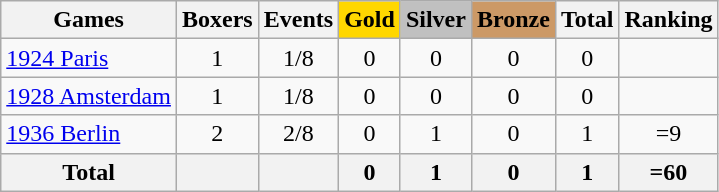<table class="wikitable sortable" style="text-align:center">
<tr>
<th>Games</th>
<th>Boxers</th>
<th>Events</th>
<th style="background-color:gold;">Gold</th>
<th style="background-color:silver;">Silver</th>
<th style="background-color:#c96;">Bronze</th>
<th>Total</th>
<th>Ranking</th>
</tr>
<tr>
<td align=left><a href='#'>1924 Paris</a></td>
<td>1</td>
<td>1/8</td>
<td>0</td>
<td>0</td>
<td>0</td>
<td>0</td>
<td></td>
</tr>
<tr>
<td align=left><a href='#'>1928 Amsterdam</a></td>
<td>1</td>
<td>1/8</td>
<td>0</td>
<td>0</td>
<td>0</td>
<td>0</td>
<td></td>
</tr>
<tr>
<td align=left><a href='#'>1936 Berlin</a></td>
<td>2</td>
<td>2/8</td>
<td>0</td>
<td>1</td>
<td>0</td>
<td>1</td>
<td>=9</td>
</tr>
<tr>
<th>Total</th>
<th></th>
<th></th>
<th>0</th>
<th>1</th>
<th>0</th>
<th>1</th>
<th>=60</th>
</tr>
</table>
